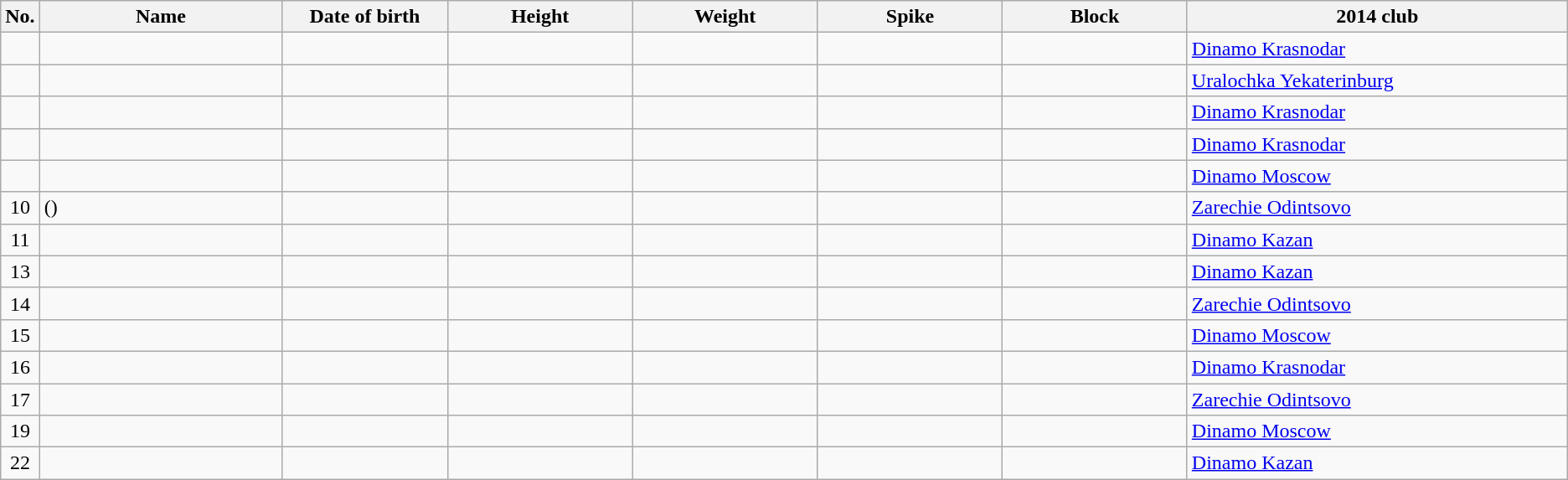<table class="wikitable sortable" style="font-size:100%; text-align:center;">
<tr>
<th>No.</th>
<th style="width:12em">Name</th>
<th style="width:8em">Date of birth</th>
<th style="width:9em">Height</th>
<th style="width:9em">Weight</th>
<th style="width:9em">Spike</th>
<th style="width:9em">Block</th>
<th style="width:19em">2014 club</th>
</tr>
<tr>
<td></td>
<td align=left></td>
<td align=right></td>
<td></td>
<td></td>
<td></td>
<td></td>
<td align=left> <a href='#'>Dinamo Krasnodar</a></td>
</tr>
<tr>
<td></td>
<td align=left></td>
<td align=right></td>
<td></td>
<td></td>
<td></td>
<td></td>
<td align=left> <a href='#'>Uralochka Yekaterinburg</a></td>
</tr>
<tr>
<td></td>
<td align=left></td>
<td align=right></td>
<td></td>
<td></td>
<td></td>
<td></td>
<td align=left> <a href='#'>Dinamo Krasnodar</a></td>
</tr>
<tr>
<td></td>
<td align=left></td>
<td align=right></td>
<td></td>
<td></td>
<td></td>
<td></td>
<td align=left> <a href='#'>Dinamo Krasnodar</a></td>
</tr>
<tr>
<td></td>
<td align=left></td>
<td align=right></td>
<td></td>
<td></td>
<td></td>
<td></td>
<td align=left> <a href='#'>Dinamo Moscow</a></td>
</tr>
<tr>
<td>10</td>
<td align=left> ()</td>
<td align=right></td>
<td></td>
<td></td>
<td></td>
<td></td>
<td align=left> <a href='#'>Zarechie Odintsovo</a></td>
</tr>
<tr>
<td>11</td>
<td align=left></td>
<td align=right></td>
<td></td>
<td></td>
<td></td>
<td></td>
<td align=left> <a href='#'>Dinamo Kazan</a></td>
</tr>
<tr>
<td>13</td>
<td align=left></td>
<td align=right></td>
<td></td>
<td></td>
<td></td>
<td></td>
<td align=left> <a href='#'>Dinamo Kazan</a></td>
</tr>
<tr>
<td>14</td>
<td align=left></td>
<td align=right></td>
<td></td>
<td></td>
<td></td>
<td></td>
<td align=left> <a href='#'>Zarechie Odintsovo</a></td>
</tr>
<tr>
<td>15</td>
<td align=left></td>
<td align=right></td>
<td></td>
<td></td>
<td></td>
<td></td>
<td align=left> <a href='#'>Dinamo Moscow</a></td>
</tr>
<tr>
<td>16</td>
<td align=left></td>
<td align=right></td>
<td></td>
<td></td>
<td></td>
<td></td>
<td align=left> <a href='#'>Dinamo Krasnodar</a></td>
</tr>
<tr>
<td>17</td>
<td align=left></td>
<td align=right></td>
<td></td>
<td></td>
<td></td>
<td></td>
<td align=left> <a href='#'>Zarechie Odintsovo</a></td>
</tr>
<tr>
<td>19</td>
<td align=left></td>
<td align=right></td>
<td></td>
<td></td>
<td></td>
<td></td>
<td align=left> <a href='#'>Dinamo Moscow</a></td>
</tr>
<tr>
<td>22</td>
<td align=left></td>
<td align=right></td>
<td></td>
<td></td>
<td></td>
<td></td>
<td align=left> <a href='#'>Dinamo Kazan</a></td>
</tr>
</table>
